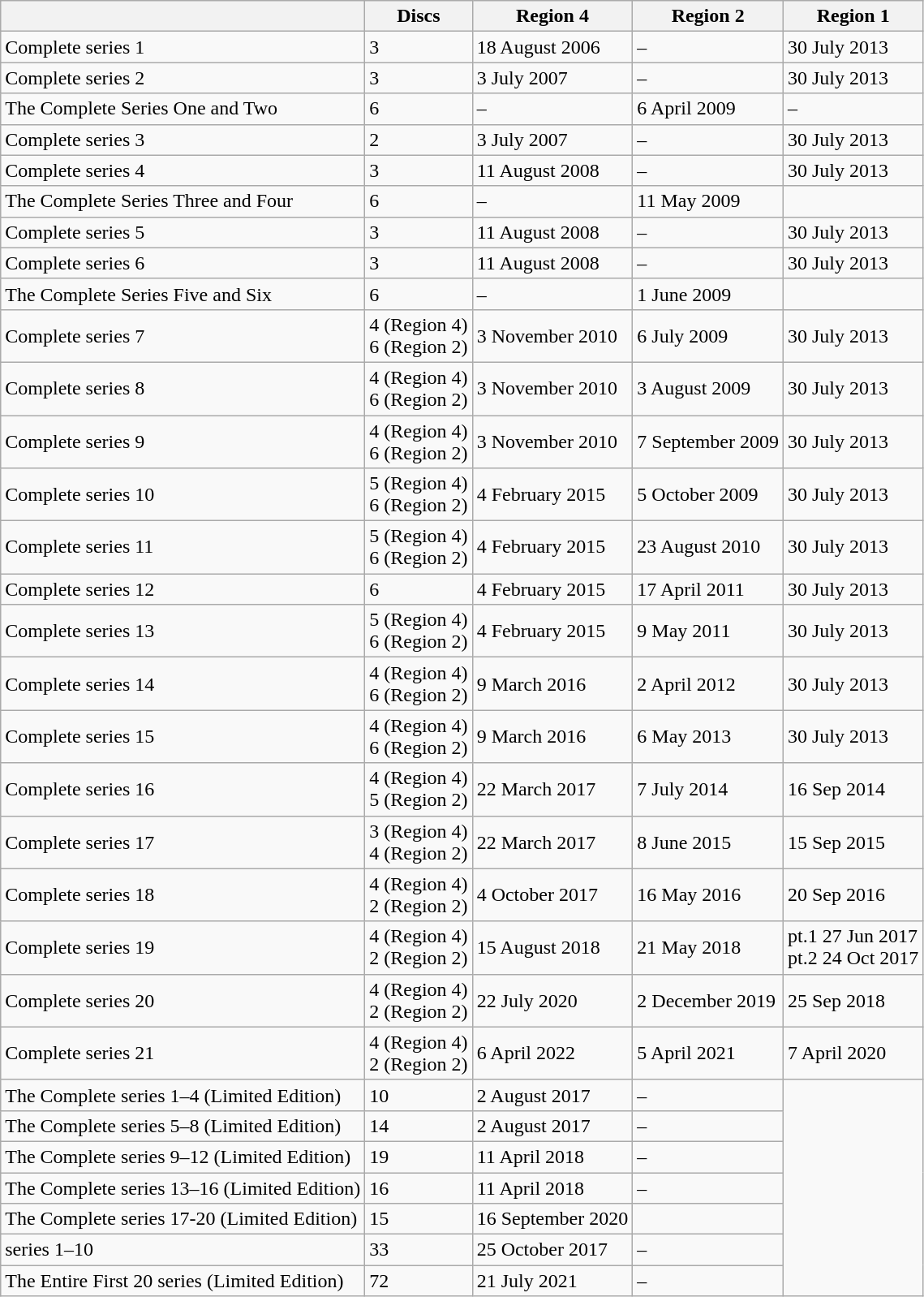<table class="wikitable">
<tr>
<th></th>
<th>Discs</th>
<th>Region 4</th>
<th>Region 2</th>
<th>Region 1</th>
</tr>
<tr>
<td>Complete series 1</td>
<td>3</td>
<td>18 August 2006</td>
<td>–</td>
<td>30 July 2013</td>
</tr>
<tr>
<td>Complete series 2</td>
<td>3</td>
<td>3 July 2007</td>
<td>–</td>
<td>30 July 2013</td>
</tr>
<tr>
<td>The Complete Series One and Two</td>
<td>6</td>
<td>–</td>
<td>6 April 2009</td>
<td>–</td>
</tr>
<tr>
<td>Complete series 3</td>
<td>2</td>
<td>3 July 2007</td>
<td>–</td>
<td>30 July 2013</td>
</tr>
<tr>
<td>Complete series 4</td>
<td>3</td>
<td>11 August 2008</td>
<td>–</td>
<td>30 July 2013</td>
</tr>
<tr>
<td>The Complete Series Three and Four</td>
<td>6</td>
<td>–</td>
<td>11 May 2009</td>
</tr>
<tr>
<td>Complete series 5</td>
<td>3</td>
<td>11 August 2008</td>
<td>–</td>
<td>30 July 2013</td>
</tr>
<tr>
<td>Complete series 6</td>
<td>3</td>
<td>11 August 2008</td>
<td>–</td>
<td>30 July 2013</td>
</tr>
<tr>
<td>The Complete Series Five and Six</td>
<td>6</td>
<td>–</td>
<td>1 June 2009</td>
</tr>
<tr>
<td>Complete series 7</td>
<td>4 (Region 4)<br>6 (Region 2)</td>
<td>3 November 2010</td>
<td>6 July 2009</td>
<td>30 July 2013</td>
</tr>
<tr>
<td>Complete series 8</td>
<td>4 (Region 4)<br>6 (Region 2)</td>
<td>3 November 2010</td>
<td>3 August 2009</td>
<td>30 July 2013</td>
</tr>
<tr>
<td>Complete series 9</td>
<td>4 (Region 4)<br>6 (Region 2)</td>
<td>3 November 2010</td>
<td>7 September 2009</td>
<td>30 July 2013</td>
</tr>
<tr>
<td>Complete series 10</td>
<td>5 (Region 4)<br>6 (Region 2)</td>
<td>4 February 2015</td>
<td>5 October 2009</td>
<td>30 July 2013</td>
</tr>
<tr>
<td>Complete series 11</td>
<td>5 (Region 4)<br>6 (Region 2)</td>
<td>4 February 2015</td>
<td>23 August 2010</td>
<td>30 July 2013</td>
</tr>
<tr>
<td>Complete series 12</td>
<td>6</td>
<td>4 February 2015</td>
<td>17 April 2011</td>
<td>30 July 2013</td>
</tr>
<tr>
<td>Complete series 13</td>
<td>5 (Region 4)<br>6 (Region 2)</td>
<td>4 February 2015</td>
<td>9 May 2011</td>
<td>30 July 2013</td>
</tr>
<tr>
<td>Complete series 14</td>
<td>4 (Region 4)<br>6 (Region 2)</td>
<td>9 March 2016</td>
<td>2 April 2012</td>
<td>30 July 2013</td>
</tr>
<tr>
<td>Complete series 15</td>
<td>4 (Region 4)<br>6 (Region 2)</td>
<td>9 March 2016</td>
<td>6 May 2013</td>
<td>30 July 2013</td>
</tr>
<tr>
<td>Complete series 16</td>
<td>4 (Region 4)<br>5 (Region 2)</td>
<td>22 March 2017</td>
<td>7 July 2014</td>
<td>16 Sep 2014</td>
</tr>
<tr>
<td>Complete series 17</td>
<td>3 (Region 4)<br>4 (Region 2)</td>
<td>22 March 2017</td>
<td>8 June 2015</td>
<td>15 Sep 2015</td>
</tr>
<tr>
<td>Complete series 18</td>
<td>4 (Region 4)<br>2 (Region 2)</td>
<td>4 October 2017</td>
<td>16 May 2016</td>
<td>20 Sep 2016</td>
</tr>
<tr>
<td>Complete series 19</td>
<td>4 (Region 4)<br>2 (Region 2)</td>
<td>15 August 2018</td>
<td>21 May 2018</td>
<td>pt.1 27 Jun 2017<br>pt.2 24 Oct 2017</td>
</tr>
<tr>
<td>Complete series 20</td>
<td>4 (Region 4)<br>2 (Region 2)</td>
<td>22 July 2020</td>
<td>2 December 2019</td>
<td>25 Sep 2018</td>
</tr>
<tr>
<td>Complete series 21</td>
<td>4 (Region 4)<br>2 (Region 2)</td>
<td>6 April 2022</td>
<td>5 April 2021</td>
<td>7 April 2020</td>
</tr>
<tr>
<td>The Complete series 1–4 (Limited Edition)</td>
<td>10</td>
<td>2 August 2017</td>
<td>–</td>
</tr>
<tr>
<td>The Complete series 5–8 (Limited Edition)</td>
<td>14</td>
<td>2 August 2017</td>
<td>–</td>
</tr>
<tr>
<td>The Complete series 9–12 (Limited Edition)</td>
<td>19</td>
<td>11 April 2018</td>
<td>–</td>
</tr>
<tr>
<td>The Complete series 13–16 (Limited Edition)</td>
<td>16</td>
<td>11 April 2018</td>
<td>–</td>
</tr>
<tr>
<td>The Complete series 17-20 (Limited Edition)</td>
<td>15</td>
<td>16 September 2020</td>
<td></td>
</tr>
<tr>
<td>series 1–10</td>
<td>33</td>
<td>25 October 2017</td>
<td>–</td>
</tr>
<tr>
<td>The Entire First 20 series (Limited Edition)</td>
<td>72</td>
<td>21 July 2021</td>
<td>–</td>
</tr>
</table>
